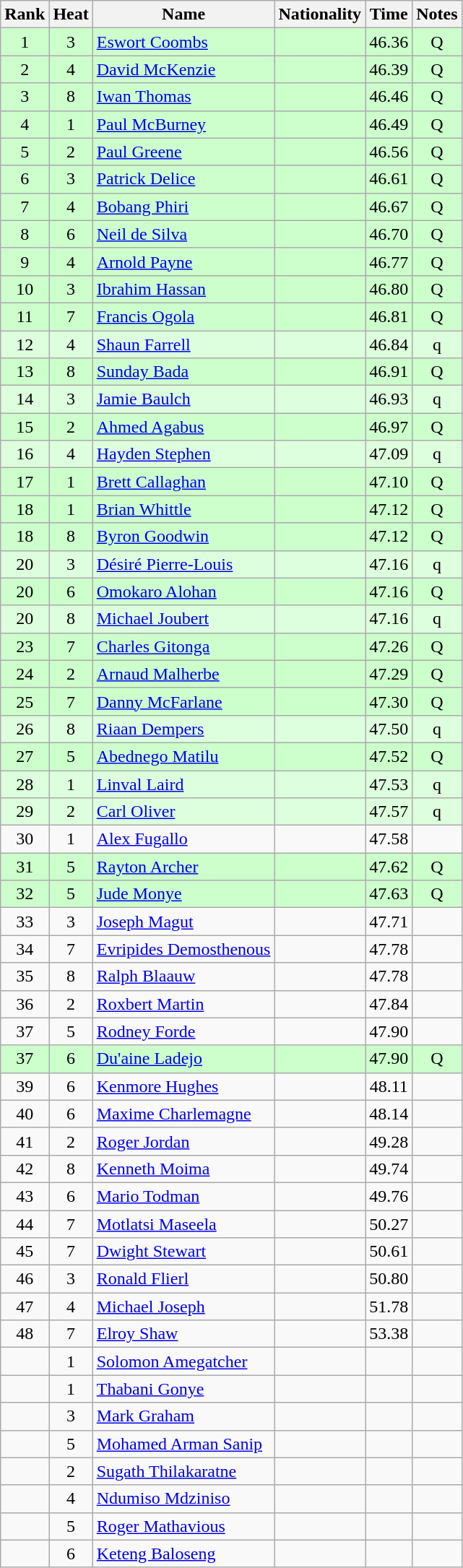<table class="wikitable sortable" style="text-align:center">
<tr>
<th>Rank</th>
<th>Heat</th>
<th>Name</th>
<th>Nationality</th>
<th>Time</th>
<th>Notes</th>
</tr>
<tr bgcolor=ccffcc>
<td>1</td>
<td>3</td>
<td align=left><a href='#'>Eswort Coombs</a></td>
<td align=left></td>
<td>46.36</td>
<td>Q</td>
</tr>
<tr bgcolor=ccffcc>
<td>2</td>
<td>4</td>
<td align=left><a href='#'>David McKenzie</a></td>
<td align=left></td>
<td>46.39</td>
<td>Q</td>
</tr>
<tr bgcolor=ccffcc>
<td>3</td>
<td>8</td>
<td align=left><a href='#'>Iwan Thomas</a></td>
<td align=left></td>
<td>46.46</td>
<td>Q</td>
</tr>
<tr bgcolor=ccffcc>
<td>4</td>
<td>1</td>
<td align=left><a href='#'>Paul McBurney</a></td>
<td align=left></td>
<td>46.49</td>
<td>Q</td>
</tr>
<tr bgcolor=ccffcc>
<td>5</td>
<td>2</td>
<td align=left><a href='#'>Paul Greene</a></td>
<td align=left></td>
<td>46.56</td>
<td>Q</td>
</tr>
<tr bgcolor=ccffcc>
<td>6</td>
<td>3</td>
<td align=left><a href='#'>Patrick Delice</a></td>
<td align=left></td>
<td>46.61</td>
<td>Q</td>
</tr>
<tr bgcolor=ccffcc>
<td>7</td>
<td>4</td>
<td align=left><a href='#'>Bobang Phiri</a></td>
<td align=left></td>
<td>46.67</td>
<td>Q</td>
</tr>
<tr bgcolor=ccffcc>
<td>8</td>
<td>6</td>
<td align=left><a href='#'>Neil de Silva</a></td>
<td align=left></td>
<td>46.70</td>
<td>Q</td>
</tr>
<tr bgcolor=ccffcc>
<td>9</td>
<td>4</td>
<td align=left><a href='#'>Arnold Payne</a></td>
<td align=left></td>
<td>46.77</td>
<td>Q</td>
</tr>
<tr bgcolor=ccffcc>
<td>10</td>
<td>3</td>
<td align=left><a href='#'>Ibrahim Hassan</a></td>
<td align=left></td>
<td>46.80</td>
<td>Q</td>
</tr>
<tr bgcolor=ccffcc>
<td>11</td>
<td>7</td>
<td align=left><a href='#'>Francis Ogola</a></td>
<td align=left></td>
<td>46.81</td>
<td>Q</td>
</tr>
<tr bgcolor=ddffdd>
<td>12</td>
<td>4</td>
<td align=left><a href='#'>Shaun Farrell</a></td>
<td align=left></td>
<td>46.84</td>
<td>q</td>
</tr>
<tr bgcolor=ccffcc>
<td>13</td>
<td>8</td>
<td align=left><a href='#'>Sunday Bada</a></td>
<td align=left></td>
<td>46.91</td>
<td>Q</td>
</tr>
<tr bgcolor=ddffdd>
<td>14</td>
<td>3</td>
<td align=left><a href='#'>Jamie Baulch</a></td>
<td align=left></td>
<td>46.93</td>
<td>q</td>
</tr>
<tr bgcolor=ccffcc>
<td>15</td>
<td>2</td>
<td align=left><a href='#'>Ahmed Agabus</a></td>
<td align=left></td>
<td>46.97</td>
<td>Q</td>
</tr>
<tr bgcolor=ddffdd>
<td>16</td>
<td>4</td>
<td align=left><a href='#'>Hayden Stephen</a></td>
<td align=left></td>
<td>47.09</td>
<td>q</td>
</tr>
<tr bgcolor=ccffcc>
<td>17</td>
<td>1</td>
<td align=left><a href='#'>Brett Callaghan</a></td>
<td align=left></td>
<td>47.10</td>
<td>Q</td>
</tr>
<tr bgcolor=ccffcc>
<td>18</td>
<td>1</td>
<td align=left><a href='#'>Brian Whittle</a></td>
<td align=left></td>
<td>47.12</td>
<td>Q</td>
</tr>
<tr bgcolor=ccffcc>
<td>18</td>
<td>8</td>
<td align=left><a href='#'>Byron Goodwin</a></td>
<td align=left></td>
<td>47.12</td>
<td>Q</td>
</tr>
<tr bgcolor=ddffdd>
<td>20</td>
<td>3</td>
<td align=left><a href='#'>Désiré Pierre-Louis</a></td>
<td align=left></td>
<td>47.16</td>
<td>q</td>
</tr>
<tr bgcolor=ccffcc>
<td>20</td>
<td>6</td>
<td align=left><a href='#'>Omokaro Alohan</a></td>
<td align=left></td>
<td>47.16</td>
<td>Q</td>
</tr>
<tr bgcolor=ddffdd>
<td>20</td>
<td>8</td>
<td align=left><a href='#'>Michael Joubert</a></td>
<td align=left></td>
<td>47.16</td>
<td>q</td>
</tr>
<tr bgcolor=ccffcc>
<td>23</td>
<td>7</td>
<td align=left><a href='#'>Charles Gitonga</a></td>
<td align=left></td>
<td>47.26</td>
<td>Q</td>
</tr>
<tr bgcolor=ccffcc>
<td>24</td>
<td>2</td>
<td align=left><a href='#'>Arnaud Malherbe</a></td>
<td align=left></td>
<td>47.29</td>
<td>Q</td>
</tr>
<tr bgcolor=ccffcc>
<td>25</td>
<td>7</td>
<td align=left><a href='#'>Danny McFarlane</a></td>
<td align=left></td>
<td>47.30</td>
<td>Q</td>
</tr>
<tr bgcolor=ddffdd>
<td>26</td>
<td>8</td>
<td align=left><a href='#'>Riaan Dempers</a></td>
<td align=left></td>
<td>47.50</td>
<td>q</td>
</tr>
<tr bgcolor=ccffcc>
<td>27</td>
<td>5</td>
<td align=left><a href='#'>Abednego Matilu</a></td>
<td align=left></td>
<td>47.52</td>
<td>Q</td>
</tr>
<tr bgcolor=ddffdd>
<td>28</td>
<td>1</td>
<td align=left><a href='#'>Linval Laird</a></td>
<td align=left></td>
<td>47.53</td>
<td>q</td>
</tr>
<tr bgcolor=ddffdd>
<td>29</td>
<td>2</td>
<td align=left><a href='#'>Carl Oliver</a></td>
<td align=left></td>
<td>47.57</td>
<td>q</td>
</tr>
<tr>
<td>30</td>
<td>1</td>
<td align=left><a href='#'>Alex Fugallo</a></td>
<td align=left></td>
<td>47.58</td>
<td></td>
</tr>
<tr bgcolor=ccffcc>
<td>31</td>
<td>5</td>
<td align=left><a href='#'>Rayton Archer</a></td>
<td align=left></td>
<td>47.62</td>
<td>Q</td>
</tr>
<tr bgcolor=ccffcc>
<td>32</td>
<td>5</td>
<td align=left><a href='#'>Jude Monye</a></td>
<td align=left></td>
<td>47.63</td>
<td>Q</td>
</tr>
<tr>
<td>33</td>
<td>3</td>
<td align=left><a href='#'>Joseph Magut</a></td>
<td align=left></td>
<td>47.71</td>
<td></td>
</tr>
<tr>
<td>34</td>
<td>7</td>
<td align=left><a href='#'>Evripides Demosthenous</a></td>
<td align=left></td>
<td>47.78</td>
<td></td>
</tr>
<tr>
<td>35</td>
<td>8</td>
<td align=left><a href='#'>Ralph Blaauw</a></td>
<td align=left></td>
<td>47.78</td>
<td></td>
</tr>
<tr>
<td>36</td>
<td>2</td>
<td align=left><a href='#'>Roxbert Martin</a></td>
<td align=left></td>
<td>47.84</td>
<td></td>
</tr>
<tr>
<td>37</td>
<td>5</td>
<td align=left><a href='#'>Rodney Forde</a></td>
<td align=left></td>
<td>47.90</td>
<td></td>
</tr>
<tr bgcolor=ccffcc>
<td>37</td>
<td>6</td>
<td align=left><a href='#'>Du'aine Ladejo</a></td>
<td align=left></td>
<td>47.90</td>
<td>Q</td>
</tr>
<tr>
<td>39</td>
<td>6</td>
<td align=left><a href='#'>Kenmore Hughes</a></td>
<td align=left></td>
<td>48.11</td>
<td></td>
</tr>
<tr>
<td>40</td>
<td>6</td>
<td align=left><a href='#'>Maxime Charlemagne</a></td>
<td align=left></td>
<td>48.14</td>
<td></td>
</tr>
<tr>
<td>41</td>
<td>2</td>
<td align=left><a href='#'>Roger Jordan</a></td>
<td align=left></td>
<td>49.28</td>
<td></td>
</tr>
<tr>
<td>42</td>
<td>8</td>
<td align=left><a href='#'>Kenneth Moima</a></td>
<td align=left></td>
<td>49.74</td>
<td></td>
</tr>
<tr>
<td>43</td>
<td>6</td>
<td align=left><a href='#'>Mario Todman</a></td>
<td align=left></td>
<td>49.76</td>
<td></td>
</tr>
<tr>
<td>44</td>
<td>7</td>
<td align=left><a href='#'>Motlatsi Maseela</a></td>
<td align=left></td>
<td>50.27</td>
<td></td>
</tr>
<tr>
<td>45</td>
<td>7</td>
<td align=left><a href='#'>Dwight Stewart</a></td>
<td align=left></td>
<td>50.61</td>
<td></td>
</tr>
<tr>
<td>46</td>
<td>3</td>
<td align=left><a href='#'>Ronald Flierl</a></td>
<td align=left></td>
<td>50.80</td>
<td></td>
</tr>
<tr>
<td>47</td>
<td>4</td>
<td align=left><a href='#'>Michael Joseph</a></td>
<td align=left></td>
<td>51.78</td>
<td></td>
</tr>
<tr>
<td>48</td>
<td>7</td>
<td align=left><a href='#'>Elroy Shaw</a></td>
<td align=left></td>
<td>53.38</td>
<td></td>
</tr>
<tr>
<td></td>
<td>1</td>
<td align=left><a href='#'>Solomon Amegatcher</a></td>
<td align=left></td>
<td></td>
<td></td>
</tr>
<tr>
<td></td>
<td>1</td>
<td align=left><a href='#'>Thabani Gonye</a></td>
<td align=left></td>
<td></td>
<td></td>
</tr>
<tr>
<td></td>
<td>3</td>
<td align=left><a href='#'>Mark Graham</a></td>
<td align=left></td>
<td></td>
<td></td>
</tr>
<tr>
<td></td>
<td>5</td>
<td align=left><a href='#'>Mohamed Arman Sanip</a></td>
<td align=left></td>
<td></td>
<td></td>
</tr>
<tr>
<td></td>
<td>2</td>
<td align=left><a href='#'>Sugath Thilakaratne</a></td>
<td align=left></td>
<td></td>
<td></td>
</tr>
<tr>
<td></td>
<td>4</td>
<td align=left><a href='#'>Ndumiso Mdziniso</a></td>
<td align=left></td>
<td></td>
<td></td>
</tr>
<tr>
<td></td>
<td>5</td>
<td align=left><a href='#'>Roger Mathavious</a></td>
<td align=left></td>
<td></td>
<td></td>
</tr>
<tr>
<td></td>
<td>6</td>
<td align=left><a href='#'>Keteng Baloseng</a></td>
<td align=left></td>
<td></td>
<td></td>
</tr>
</table>
